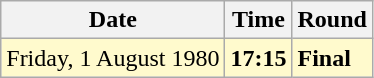<table class="wikitable">
<tr>
<th>Date</th>
<th>Time</th>
<th>Round</th>
</tr>
<tr style=background:lemonchiffon>
<td>Friday, 1 August 1980</td>
<td><strong>17:15</strong></td>
<td><strong>Final</strong></td>
</tr>
</table>
